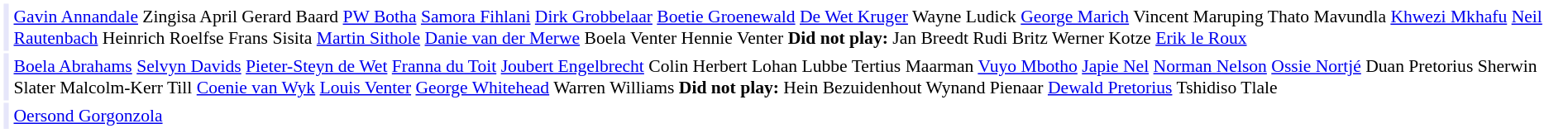<table cellpadding="2" style="border: 1px solid white; font-size:90%;">
<tr>
<td style="text-align:right;" bgcolor="lavender"></td>
<td style="text-align:left;"><a href='#'>Gavin Annandale</a> Zingisa April Gerard Baard <a href='#'>PW Botha</a> <a href='#'>Samora Fihlani</a> <a href='#'>Dirk Grobbelaar</a> <a href='#'>Boetie Groenewald</a> <a href='#'>De Wet Kruger</a> Wayne Ludick <a href='#'>George Marich</a> Vincent Maruping Thato Mavundla <a href='#'>Khwezi Mkhafu</a> <a href='#'>Neil Rautenbach</a> Heinrich Roelfse Frans Sisita <a href='#'>Martin Sithole</a> <a href='#'>Danie van der Merwe</a> Boela Venter Hennie Venter <strong>Did not play:</strong> Jan Breedt Rudi Britz Werner Kotze <a href='#'>Erik le Roux</a></td>
</tr>
<tr>
<td style="text-align:right;" bgcolor="lavender"></td>
<td style="text-align:left;"><a href='#'>Boela Abrahams</a> <a href='#'>Selvyn Davids</a> <a href='#'>Pieter-Steyn de Wet</a> <a href='#'>Franna du Toit</a> <a href='#'>Joubert Engelbrecht</a> Colin Herbert Lohan Lubbe Tertius Maarman <a href='#'>Vuyo Mbotho</a> <a href='#'>Japie Nel</a> <a href='#'>Norman Nelson</a> <a href='#'>Ossie Nortjé</a> Duan Pretorius Sherwin Slater Malcolm-Kerr Till <a href='#'>Coenie van Wyk</a> <a href='#'>Louis Venter</a> <a href='#'>George Whitehead</a> Warren Williams <strong>Did not play:</strong> Hein Bezuidenhout Wynand Pienaar <a href='#'>Dewald Pretorius</a> Tshidiso Tlale</td>
</tr>
<tr>
<td style="text-align:right;" bgcolor="lavender"></td>
<td style="text-align:left;"><a href='#'>Oersond Gorgonzola</a></td>
</tr>
</table>
